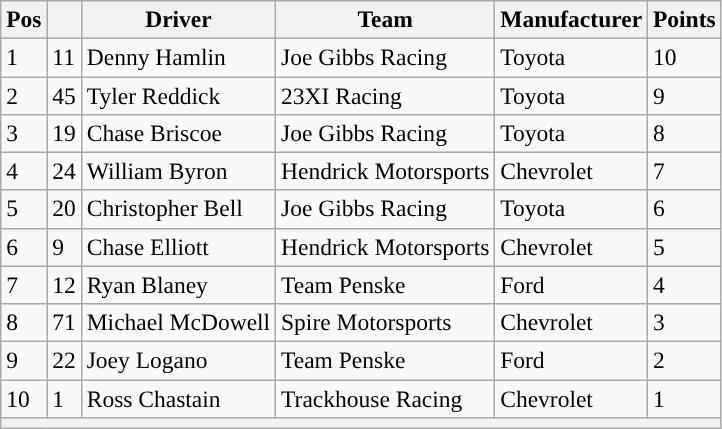<table class="wikitable" style="font-size:98%">
<tr>
<th>Pos</th>
<th></th>
<th>Driver</th>
<th>Team</th>
<th>Manufacturer</th>
<th>Points</th>
</tr>
<tr>
<td>1</td>
<td>11</td>
<td>Denny Hamlin</td>
<td>Joe Gibbs Racing</td>
<td>Toyota</td>
<td>10</td>
</tr>
<tr>
<td>2</td>
<td>45</td>
<td>Tyler Reddick</td>
<td>23XI Racing</td>
<td>Toyota</td>
<td>9</td>
</tr>
<tr>
<td>3</td>
<td>19</td>
<td>Chase Briscoe</td>
<td>Joe Gibbs Racing</td>
<td>Toyota</td>
<td>8</td>
</tr>
<tr>
<td>4</td>
<td>24</td>
<td>William Byron</td>
<td>Hendrick Motorsports</td>
<td>Chevrolet</td>
<td>7</td>
</tr>
<tr>
<td>5</td>
<td>20</td>
<td>Christopher Bell</td>
<td>Joe Gibbs Racing</td>
<td>Toyota</td>
<td>6</td>
</tr>
<tr>
<td>6</td>
<td>9</td>
<td>Chase Elliott</td>
<td>Hendrick Motorsports</td>
<td>Chevrolet</td>
<td>5</td>
</tr>
<tr>
<td>7</td>
<td>12</td>
<td>Ryan Blaney</td>
<td>Team Penske</td>
<td>Ford</td>
<td>4</td>
</tr>
<tr>
<td>8</td>
<td>71</td>
<td>Michael McDowell</td>
<td>Spire Motorsports</td>
<td>Chevrolet</td>
<td>3</td>
</tr>
<tr>
<td>9</td>
<td>22</td>
<td>Joey Logano</td>
<td>Team Penske</td>
<td>Ford</td>
<td>2</td>
</tr>
<tr>
<td>10</td>
<td>1</td>
<td>Ross Chastain</td>
<td>Trackhouse Racing</td>
<td>Chevrolet</td>
<td>1</td>
</tr>
<tr>
<th colspan="6"></th>
</tr>
</table>
